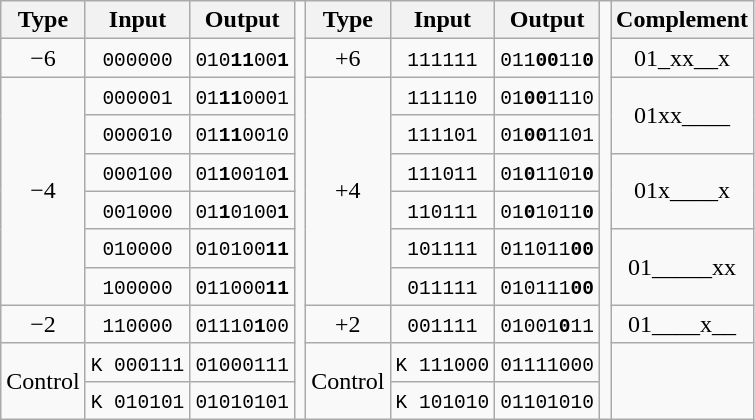<table class=wikitable style="text-align:center">
<tr>
<th>Type</th>
<th>Input</th>
<th>Output</th>
<td rowspan=11></td>
<th>Type</th>
<th>Input</th>
<th>Output</th>
<td rowspan=11></td>
<th>Complement</th>
</tr>
<tr>
<td>−6</td>
<td><code>000000</code></td>
<td><code>010<strong>11</strong>00<strong>1</strong></code></td>
<td>+6</td>
<td><code>111111</code></td>
<td><code>011<strong>00</strong>11<strong>0</strong></code></td>
<td>01_xx__x</td>
</tr>
<tr>
<td rowspan=6>−4</td>
<td><code>000001</code></td>
<td><code>01<strong>11</strong>0001</code></td>
<td rowspan=6>+4</td>
<td><code>111110</code></td>
<td><code>01<strong>00</strong>1110</code></td>
<td rowspan=2>01xx____</td>
</tr>
<tr>
<td><code>000010</code></td>
<td><code>01<strong>11</strong>0010</code></td>
<td><code>111101</code></td>
<td><code>01<strong>00</strong>1101</code></td>
</tr>
<tr>
<td><code>000100</code></td>
<td><code>01<strong>1</strong>0010<strong>1</strong></code></td>
<td><code>111011</code></td>
<td><code>01<strong>0</strong>1101<strong>0</strong></code></td>
<td rowspan=2>01x____x</td>
</tr>
<tr>
<td><code>001000</code></td>
<td><code>01<strong>1</strong>0100<strong>1</strong></code></td>
<td><code>110111</code></td>
<td><code>01<strong>0</strong>1011<strong>0</strong></code></td>
</tr>
<tr>
<td><code>010000</code></td>
<td><code>010100<strong>11</strong></code></td>
<td><code>101111</code></td>
<td><code>011011<strong>00</strong></code></td>
<td rowspan=2>01_____xx</td>
</tr>
<tr>
<td><code>100000</code></td>
<td><code>011000<strong>11</strong></code></td>
<td><code>011111</code></td>
<td><code>010111<strong>00</strong></code></td>
</tr>
<tr>
<td>−2</td>
<td><code>110000</code></td>
<td><code>01110<strong>1</strong>00</code></td>
<td>+2</td>
<td><code>001111</code></td>
<td><code>01001<strong>0</strong>11</code></td>
<td>01____x__</td>
</tr>
<tr>
<td rowspan=2>Control</td>
<td><code>K 000111</code></td>
<td><code>01000111</code></td>
<td rowspan=2>Control</td>
<td><code>K 111000</code></td>
<td><code>01111000</code></td>
<td rowspan=2></td>
</tr>
<tr>
<td><code>K 010101</code></td>
<td><code>01010101</code></td>
<td><code>K 101010</code></td>
<td><code>01101010</code></td>
</tr>
</table>
